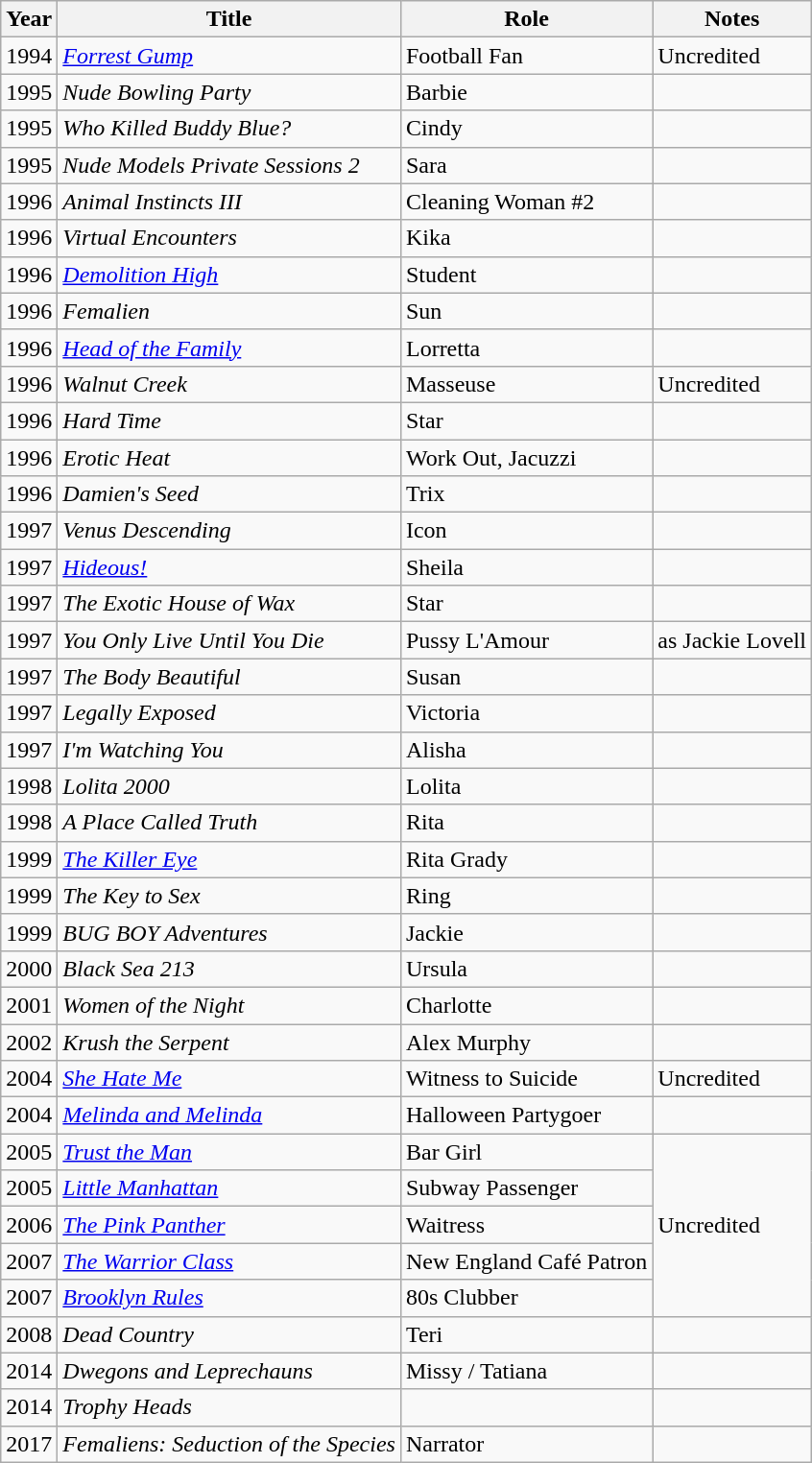<table class="wikitable sortable">
<tr>
<th>Year</th>
<th>Title</th>
<th>Role</th>
<th>Notes</th>
</tr>
<tr>
<td>1994</td>
<td><em><a href='#'>Forrest Gump</a></em></td>
<td>Football Fan</td>
<td>Uncredited</td>
</tr>
<tr>
<td>1995</td>
<td><em>Nude Bowling Party</em></td>
<td>Barbie</td>
<td></td>
</tr>
<tr>
<td>1995</td>
<td><em>Who Killed Buddy Blue?</em></td>
<td>Cindy</td>
<td></td>
</tr>
<tr>
<td>1995</td>
<td><em>Nude Models Private Sessions 2</em></td>
<td>Sara</td>
<td></td>
</tr>
<tr>
<td>1996</td>
<td><em>Animal Instincts III</em></td>
<td>Cleaning Woman #2</td>
<td></td>
</tr>
<tr>
<td>1996</td>
<td><em>Virtual Encounters</em></td>
<td>Kika</td>
<td></td>
</tr>
<tr>
<td>1996</td>
<td><em><a href='#'>Demolition High</a></em></td>
<td>Student</td>
<td></td>
</tr>
<tr>
<td>1996</td>
<td><em>Femalien</em></td>
<td>Sun</td>
<td></td>
</tr>
<tr>
<td>1996</td>
<td><em><a href='#'>Head of the Family</a></em></td>
<td>Lorretta</td>
<td></td>
</tr>
<tr>
<td>1996</td>
<td><em>Walnut Creek</em></td>
<td>Masseuse</td>
<td>Uncredited</td>
</tr>
<tr>
<td>1996</td>
<td><em>Hard Time</em></td>
<td>Star</td>
<td></td>
</tr>
<tr>
<td>1996</td>
<td><em>Erotic Heat</em></td>
<td>Work Out, Jacuzzi</td>
<td></td>
</tr>
<tr>
<td>1996</td>
<td><em>Damien's Seed</em></td>
<td>Trix</td>
<td></td>
</tr>
<tr>
<td>1997</td>
<td><em>Venus Descending</em></td>
<td>Icon</td>
<td></td>
</tr>
<tr>
<td>1997</td>
<td><em><a href='#'>Hideous!</a></em></td>
<td>Sheila</td>
<td></td>
</tr>
<tr>
<td>1997</td>
<td><em>The Exotic House of Wax</em></td>
<td>Star</td>
<td></td>
</tr>
<tr>
<td>1997</td>
<td><em>You Only Live Until You Die</em></td>
<td>Pussy L'Amour</td>
<td>as Jackie Lovell</td>
</tr>
<tr>
<td>1997</td>
<td><em>The Body Beautiful</em></td>
<td>Susan</td>
<td></td>
</tr>
<tr>
<td>1997</td>
<td><em>Legally Exposed</em></td>
<td>Victoria</td>
<td></td>
</tr>
<tr>
<td>1997</td>
<td><em>I'm Watching You</em></td>
<td>Alisha</td>
<td></td>
</tr>
<tr>
<td>1998</td>
<td><em>Lolita 2000</em></td>
<td>Lolita</td>
<td></td>
</tr>
<tr>
<td>1998</td>
<td><em>A Place Called Truth</em></td>
<td>Rita</td>
<td></td>
</tr>
<tr>
<td>1999</td>
<td><em><a href='#'>The Killer Eye</a></em></td>
<td>Rita Grady</td>
<td></td>
</tr>
<tr>
<td>1999</td>
<td><em>The Key to Sex</em></td>
<td>Ring</td>
<td></td>
</tr>
<tr>
<td>1999</td>
<td><em>BUG BOY Adventures</em></td>
<td>Jackie</td>
<td></td>
</tr>
<tr>
<td>2000</td>
<td><em>Black Sea 213</em></td>
<td>Ursula</td>
<td></td>
</tr>
<tr>
<td>2001</td>
<td><em>Women of the Night</em></td>
<td>Charlotte</td>
<td></td>
</tr>
<tr>
<td>2002</td>
<td><em>Krush the Serpent</em></td>
<td>Alex Murphy</td>
<td></td>
</tr>
<tr>
<td>2004</td>
<td><em><a href='#'>She Hate Me</a></em></td>
<td>Witness to Suicide</td>
<td>Uncredited</td>
</tr>
<tr>
<td>2004</td>
<td><em><a href='#'>Melinda and Melinda</a></em></td>
<td>Halloween Partygoer</td>
<td></td>
</tr>
<tr>
<td>2005</td>
<td><em><a href='#'>Trust the Man</a></em></td>
<td>Bar Girl</td>
<td rowspan="5">Uncredited</td>
</tr>
<tr>
<td>2005</td>
<td><em><a href='#'>Little Manhattan</a></em></td>
<td>Subway Passenger</td>
</tr>
<tr>
<td>2006</td>
<td><a href='#'><em>The Pink Panther</em></a></td>
<td>Waitress</td>
</tr>
<tr>
<td>2007</td>
<td><em><a href='#'>The Warrior Class</a></em></td>
<td>New England Café Patron</td>
</tr>
<tr>
<td>2007</td>
<td><em><a href='#'>Brooklyn Rules</a></em></td>
<td>80s Clubber</td>
</tr>
<tr>
<td>2008</td>
<td><em>Dead Country</em></td>
<td>Teri</td>
<td></td>
</tr>
<tr>
<td>2014</td>
<td><em>Dwegons and Leprechauns</em></td>
<td>Missy / Tatiana</td>
<td></td>
</tr>
<tr>
<td>2014</td>
<td><em>Trophy Heads</em></td>
<td></td>
<td></td>
</tr>
<tr>
<td>2017</td>
<td><em>Femaliens: Seduction of the Species</em></td>
<td>Narrator</td>
<td></td>
</tr>
</table>
